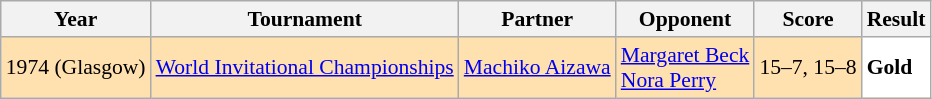<table class="sortable wikitable" style="font-size:90%;">
<tr>
<th>Year</th>
<th>Tournament</th>
<th>Partner</th>
<th>Opponent</th>
<th>Score</th>
<th>Result</th>
</tr>
<tr style="background:#FFE0AF">
<td align="center">1974 (Glasgow)</td>
<td align="left"><a href='#'>World Invitational Championships</a></td>
<td align="left"> <a href='#'>Machiko Aizawa</a></td>
<td align="left"> <a href='#'>Margaret Beck</a><br> <a href='#'>Nora Perry</a></td>
<td align="left">15–7, 15–8</td>
<td style="text-align:left; background:white"> <strong>Gold</strong></td>
</tr>
</table>
